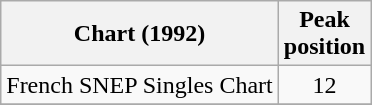<table class="wikitable sortable">
<tr>
<th>Chart (1992)</th>
<th>Peak<br>position</th>
</tr>
<tr>
<td>French SNEP Singles Chart</td>
<td align="center">12</td>
</tr>
<tr>
</tr>
</table>
